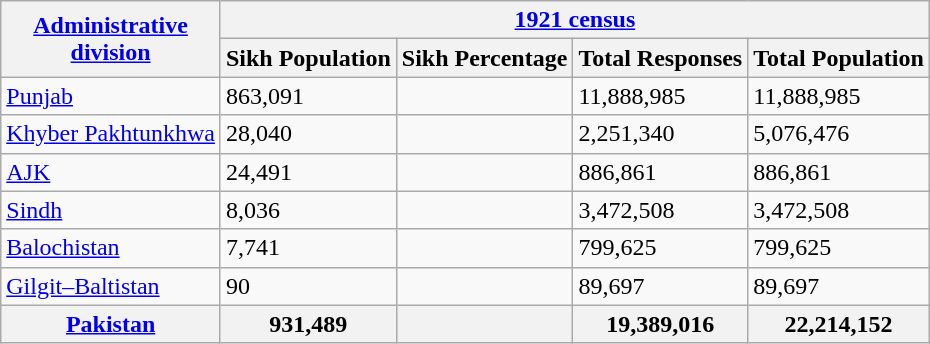<table class="wikitable sortable">
<tr>
<th rowspan="2"><a href='#'>Administrative<br>division</a></th>
<th colspan="4"><a href='#'>1921 census</a></th>
</tr>
<tr>
<th>Sikh Population</th>
<th>Sikh Percentage</th>
<th>Total Responses</th>
<th>Total Population</th>
</tr>
<tr>
<td><a href='#'>Punjab</a></td>
<td>863,091</td>
<td></td>
<td>11,888,985</td>
<td>11,888,985</td>
</tr>
<tr>
<td><a href='#'>Khyber Pakhtunkhwa</a></td>
<td>28,040</td>
<td></td>
<td>2,251,340</td>
<td>5,076,476</td>
</tr>
<tr>
<td><a href='#'>AJK</a></td>
<td>24,491</td>
<td></td>
<td>886,861</td>
<td>886,861</td>
</tr>
<tr>
<td><a href='#'>Sindh</a></td>
<td>8,036</td>
<td></td>
<td>3,472,508</td>
<td>3,472,508</td>
</tr>
<tr>
<td><a href='#'>Balochistan</a></td>
<td>7,741</td>
<td></td>
<td>799,625</td>
<td>799,625</td>
</tr>
<tr>
<td><a href='#'>Gilgit–Baltistan</a></td>
<td>90</td>
<td></td>
<td>89,697</td>
<td>89,697</td>
</tr>
<tr>
<th><a href='#'>Pakistan</a></th>
<th>931,489</th>
<th></th>
<th>19,389,016</th>
<th>22,214,152</th>
</tr>
</table>
